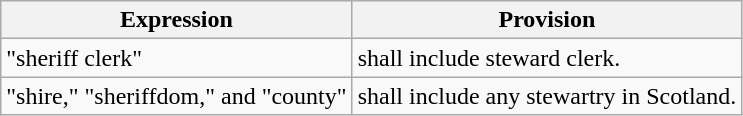<table class="wikitable">
<tr>
<th>Expression</th>
<th>Provision</th>
</tr>
<tr>
<td>"sheriff clerk"</td>
<td>shall include steward clerk.</td>
</tr>
<tr>
<td>"shire," "sheriffdom," and "county"</td>
<td>shall include any stewartry in Scotland.</td>
</tr>
</table>
